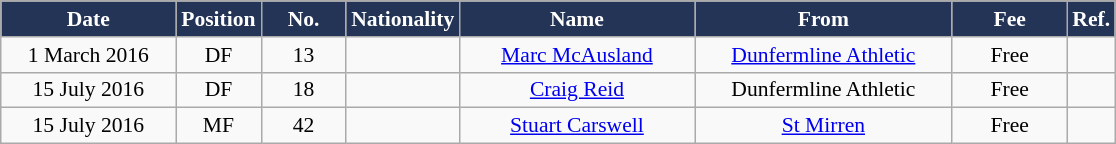<table class="wikitable"  style="text-align:center; font-size:90%; ">
<tr>
</tr>
<tr>
<th style="background:#243456; color:white; width:110px;">Date</th>
<th style="background:#243456; color:white; width:50px;">Position</th>
<th style="background:#243456; color:white; width:50px;">No.</th>
<th style="background:#243456; color:white; width:50px;">Nationality</th>
<th style="background:#243456; color:white; width:150px;">Name</th>
<th style="background:#243456; color:white; width:165px;">From</th>
<th style="background:#243456; color:white; width:70px;">Fee</th>
<th style="background:#243456; color:white; width:25px;">Ref.</th>
</tr>
<tr>
<td>1 March 2016</td>
<td>DF</td>
<td>13</td>
<td></td>
<td><a href='#'>Marc McAusland</a></td>
<td> <a href='#'>Dunfermline Athletic</a></td>
<td>Free</td>
<td></td>
</tr>
<tr>
<td>15 July 2016</td>
<td>DF</td>
<td>18</td>
<td></td>
<td><a href='#'>Craig Reid</a></td>
<td> Dunfermline Athletic</td>
<td>Free</td>
<td></td>
</tr>
<tr>
<td>15 July 2016</td>
<td>MF</td>
<td>42</td>
<td></td>
<td><a href='#'>Stuart Carswell</a></td>
<td> <a href='#'>St Mirren</a></td>
<td>Free</td>
<td></td>
</tr>
</table>
